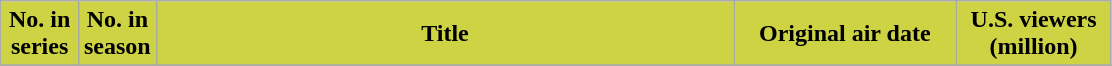<table class="wikitable plainrowheaders">
<tr>
<th scope="col"  style="background:#ced343; color:#000; width:7%;">No. in<br>series</th>
<th scope="col"  style="background:#ced343; color:#000; width:7%;">No. in<br>season</th>
<th scope="col" style="background:#ced343; color:#000;">Title</th>
<th scope="col"  style="background:#ced343; color:#000; width:20%;">Original air date</th>
<th scope="col"  style="background:#ced343; color:#000; width:14%;">U.S. viewers<br>(million)</th>
</tr>
<tr>
</tr>
</table>
